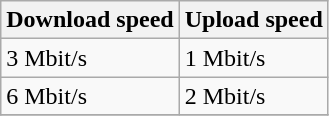<table class="wikitable">
<tr>
<th>Download speed</th>
<th>Upload speed</th>
</tr>
<tr>
<td>3 Mbit/s</td>
<td>1 Mbit/s</td>
</tr>
<tr>
<td>6 Mbit/s</td>
<td>2 Mbit/s</td>
</tr>
<tr>
</tr>
</table>
